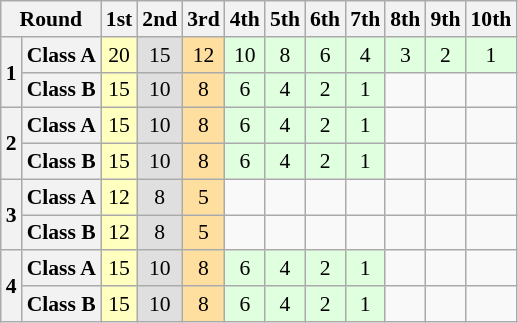<table class="wikitable" style="font-size:90%; text-align:center;">
<tr>
<th colspan=2>Round</th>
<th>1st</th>
<th>2nd</th>
<th>3rd</th>
<th>4th</th>
<th>5th</th>
<th>6th</th>
<th>7th</th>
<th>8th</th>
<th>9th</th>
<th>10th</th>
</tr>
<tr>
<th rowspan=2>1</th>
<th>Class A</th>
<td style="background:#ffffbf;">20</td>
<td style="background:#dfdfdf;">15</td>
<td style="background:#ffdf9f;">12</td>
<td style="background:#dfffdf;">10</td>
<td style="background:#dfffdf;">8</td>
<td style="background:#dfffdf;">6</td>
<td style="background:#dfffdf;">4</td>
<td style="background:#dfffdf;">3</td>
<td style="background:#dfffdf;">2</td>
<td style="background:#dfffdf;">1</td>
</tr>
<tr>
<th>Class B</th>
<td style="background:#ffffbf;">15</td>
<td style="background:#dfdfdf;">10</td>
<td style="background:#ffdf9f;">8</td>
<td style="background:#dfffdf;">6</td>
<td style="background:#dfffdf;">4</td>
<td style="background:#dfffdf;">2</td>
<td style="background:#dfffdf;">1</td>
<td></td>
<td></td>
<td></td>
</tr>
<tr>
<th rowspan=2>2</th>
<th>Class A</th>
<td style="background:#ffffbf;">15</td>
<td style="background:#dfdfdf;">10</td>
<td style="background:#ffdf9f;">8</td>
<td style="background:#dfffdf;">6</td>
<td style="background:#dfffdf;">4</td>
<td style="background:#dfffdf;">2</td>
<td style="background:#dfffdf;">1</td>
<td></td>
<td></td>
<td></td>
</tr>
<tr>
<th>Class B</th>
<td style="background:#ffffbf;">15</td>
<td style="background:#dfdfdf;">10</td>
<td style="background:#ffdf9f;">8</td>
<td style="background:#dfffdf;">6</td>
<td style="background:#dfffdf;">4</td>
<td style="background:#dfffdf;">2</td>
<td style="background:#dfffdf;">1</td>
<td></td>
<td></td>
<td></td>
</tr>
<tr>
<th rowspan=2>3</th>
<th>Class A</th>
<td style="background:#ffffbf;">12</td>
<td style="background:#dfdfdf;">8</td>
<td style="background:#ffdf9f;">5</td>
<td></td>
<td></td>
<td></td>
<td></td>
<td></td>
<td></td>
<td></td>
</tr>
<tr>
<th>Class B</th>
<td style="background:#ffffbf;">12</td>
<td style="background:#dfdfdf;">8</td>
<td style="background:#ffdf9f;">5</td>
<td></td>
<td></td>
<td></td>
<td></td>
<td></td>
<td></td>
<td></td>
</tr>
<tr>
<th rowspan=2>4</th>
<th>Class A</th>
<td style="background:#ffffbf;">15</td>
<td style="background:#dfdfdf;">10</td>
<td style="background:#ffdf9f;">8</td>
<td style="background:#dfffdf;">6</td>
<td style="background:#dfffdf;">4</td>
<td style="background:#dfffdf;">2</td>
<td style="background:#dfffdf;">1</td>
<td></td>
<td></td>
<td></td>
</tr>
<tr>
<th>Class B</th>
<td style="background:#ffffbf;">15</td>
<td style="background:#dfdfdf;">10</td>
<td style="background:#ffdf9f;">8</td>
<td style="background:#dfffdf;">6</td>
<td style="background:#dfffdf;">4</td>
<td style="background:#dfffdf;">2</td>
<td style="background:#dfffdf;">1</td>
<td></td>
<td></td>
<td></td>
</tr>
</table>
